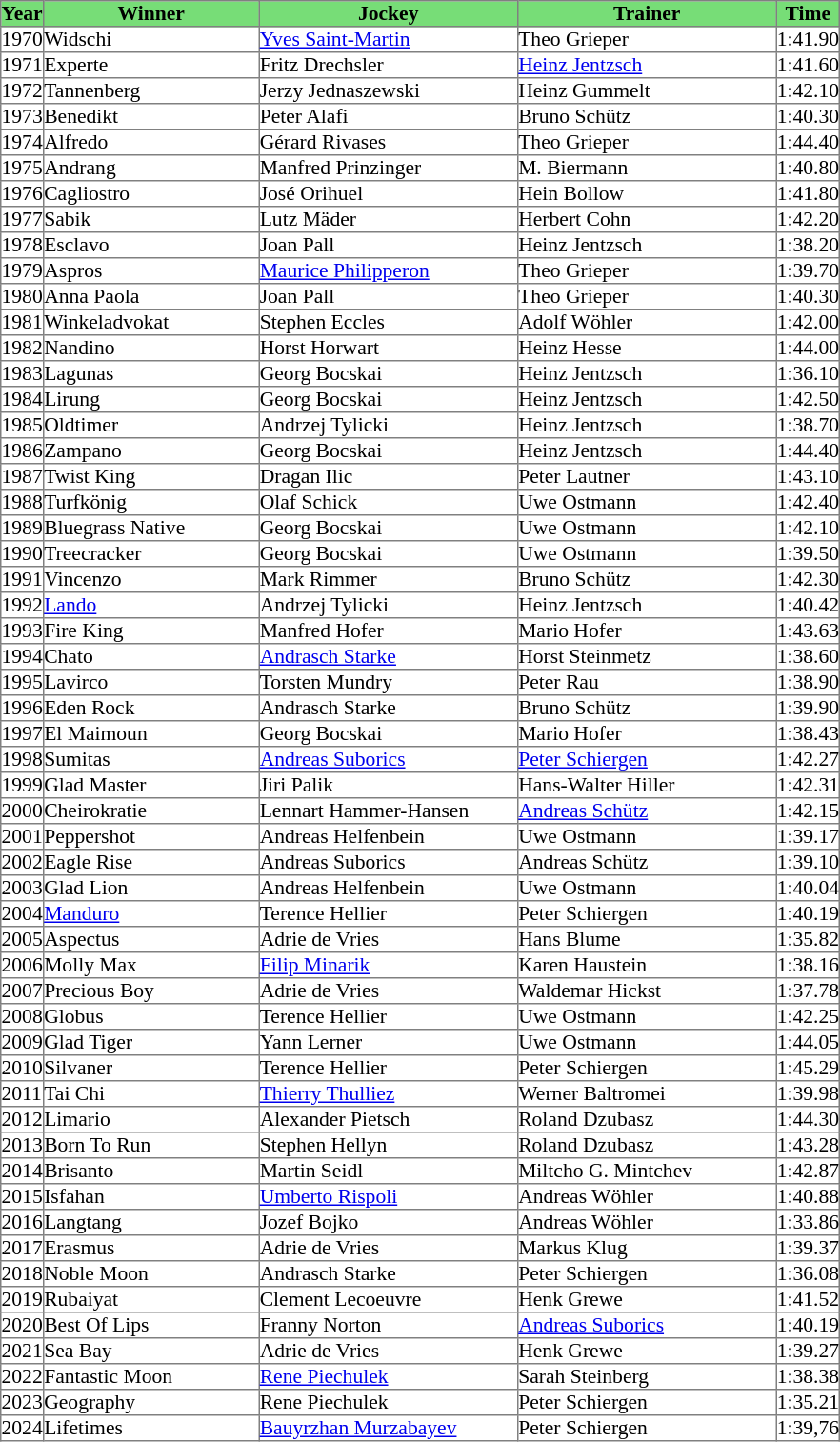<table class = "sortable" | border="1" cellpadding="0" style="border-collapse: collapse; font-size:90%">
<tr bgcolor="#77dd77" align="center">
<th>Year</th>
<th>Winner</th>
<th>Jockey</th>
<th>Trainer</th>
<th>Time</th>
</tr>
<tr>
<td>1970</td>
<td width=150px>Widschi</td>
<td width=180px><a href='#'>Yves Saint-Martin</a></td>
<td width=180px>Theo Grieper</td>
<td>1:41.90</td>
</tr>
<tr>
<td>1971</td>
<td>Experte</td>
<td>Fritz Drechsler</td>
<td><a href='#'>Heinz Jentzsch</a></td>
<td>1:41.60</td>
</tr>
<tr>
<td>1972</td>
<td>Tannenberg</td>
<td>Jerzy Jednaszewski</td>
<td>Heinz Gummelt</td>
<td>1:42.10</td>
</tr>
<tr>
<td>1973</td>
<td>Benedikt</td>
<td>Peter Alafi</td>
<td>Bruno Schütz</td>
<td>1:40.30</td>
</tr>
<tr>
<td>1974</td>
<td>Alfredo</td>
<td>Gérard Rivases</td>
<td>Theo Grieper</td>
<td>1:44.40</td>
</tr>
<tr>
<td>1975</td>
<td>Andrang</td>
<td>Manfred Prinzinger</td>
<td>M. Biermann</td>
<td>1:40.80</td>
</tr>
<tr>
<td>1976</td>
<td>Cagliostro</td>
<td>José Orihuel</td>
<td>Hein Bollow</td>
<td>1:41.80</td>
</tr>
<tr>
<td>1977</td>
<td>Sabik</td>
<td>Lutz Mäder</td>
<td>Herbert Cohn</td>
<td>1:42.20</td>
</tr>
<tr>
<td>1978</td>
<td>Esclavo</td>
<td>Joan Pall</td>
<td>Heinz Jentzsch</td>
<td>1:38.20</td>
</tr>
<tr>
<td>1979</td>
<td>Aspros</td>
<td><a href='#'>Maurice Philipperon</a></td>
<td>Theo Grieper</td>
<td>1:39.70</td>
</tr>
<tr>
<td>1980</td>
<td>Anna Paola</td>
<td>Joan Pall</td>
<td>Theo Grieper</td>
<td>1:40.30</td>
</tr>
<tr>
<td>1981</td>
<td>Winkeladvokat</td>
<td>Stephen Eccles</td>
<td>Adolf Wöhler</td>
<td>1:42.00</td>
</tr>
<tr>
<td>1982</td>
<td>Nandino</td>
<td>Horst Horwart</td>
<td>Heinz Hesse</td>
<td>1:44.00</td>
</tr>
<tr>
<td>1983</td>
<td>Lagunas</td>
<td>Georg Bocskai</td>
<td>Heinz Jentzsch</td>
<td>1:36.10</td>
</tr>
<tr>
<td>1984</td>
<td>Lirung</td>
<td>Georg Bocskai</td>
<td>Heinz Jentzsch</td>
<td>1:42.50</td>
</tr>
<tr>
<td>1985</td>
<td>Oldtimer</td>
<td>Andrzej Tylicki</td>
<td>Heinz Jentzsch</td>
<td>1:38.70</td>
</tr>
<tr>
<td>1986</td>
<td>Zampano</td>
<td>Georg Bocskai</td>
<td>Heinz Jentzsch</td>
<td>1:44.40</td>
</tr>
<tr>
<td>1987</td>
<td>Twist King</td>
<td>Dragan Ilic</td>
<td>Peter Lautner</td>
<td>1:43.10</td>
</tr>
<tr>
<td>1988</td>
<td>Turfkönig</td>
<td>Olaf Schick</td>
<td>Uwe Ostmann</td>
<td>1:42.40</td>
</tr>
<tr>
<td>1989</td>
<td>Bluegrass Native</td>
<td>Georg Bocskai</td>
<td>Uwe Ostmann</td>
<td>1:42.10</td>
</tr>
<tr>
<td>1990</td>
<td>Treecracker</td>
<td>Georg Bocskai</td>
<td>Uwe Ostmann</td>
<td>1:39.50</td>
</tr>
<tr>
<td>1991</td>
<td>Vincenzo</td>
<td>Mark Rimmer</td>
<td>Bruno Schütz</td>
<td>1:42.30</td>
</tr>
<tr>
<td>1992</td>
<td><a href='#'>Lando</a></td>
<td>Andrzej Tylicki</td>
<td>Heinz Jentzsch</td>
<td>1:40.42</td>
</tr>
<tr>
<td>1993</td>
<td>Fire King</td>
<td>Manfred Hofer</td>
<td>Mario Hofer</td>
<td>1:43.63</td>
</tr>
<tr>
<td>1994</td>
<td>Chato</td>
<td><a href='#'>Andrasch Starke</a></td>
<td>Horst Steinmetz</td>
<td>1:38.60</td>
</tr>
<tr>
<td>1995</td>
<td>Lavirco</td>
<td>Torsten Mundry</td>
<td>Peter Rau</td>
<td>1:38.90</td>
</tr>
<tr>
<td>1996</td>
<td>Eden Rock</td>
<td>Andrasch Starke</td>
<td>Bruno Schütz</td>
<td>1:39.90</td>
</tr>
<tr>
<td>1997</td>
<td>El Maimoun</td>
<td>Georg Bocskai</td>
<td>Mario Hofer</td>
<td>1:38.43</td>
</tr>
<tr>
<td>1998</td>
<td>Sumitas</td>
<td><a href='#'>Andreas Suborics</a></td>
<td><a href='#'>Peter Schiergen</a></td>
<td>1:42.27</td>
</tr>
<tr>
<td>1999</td>
<td>Glad Master</td>
<td>Jiri Palik</td>
<td>Hans-Walter Hiller</td>
<td>1:42.31</td>
</tr>
<tr>
<td>2000</td>
<td>Cheirokratie</td>
<td>Lennart Hammer-Hansen</td>
<td><a href='#'>Andreas Schütz</a></td>
<td>1:42.15</td>
</tr>
<tr>
<td>2001</td>
<td>Peppershot</td>
<td>Andreas Helfenbein</td>
<td>Uwe Ostmann</td>
<td>1:39.17</td>
</tr>
<tr>
<td>2002</td>
<td>Eagle Rise</td>
<td>Andreas Suborics</td>
<td>Andreas Schütz</td>
<td>1:39.10</td>
</tr>
<tr>
<td>2003</td>
<td>Glad Lion</td>
<td>Andreas Helfenbein</td>
<td>Uwe Ostmann</td>
<td>1:40.04</td>
</tr>
<tr>
<td>2004</td>
<td><a href='#'>Manduro</a></td>
<td>Terence Hellier</td>
<td>Peter Schiergen</td>
<td>1:40.19</td>
</tr>
<tr>
<td>2005</td>
<td>Aspectus</td>
<td>Adrie de Vries</td>
<td>Hans Blume</td>
<td>1:35.82</td>
</tr>
<tr>
<td>2006</td>
<td>Molly Max</td>
<td><a href='#'>Filip Minarik</a></td>
<td>Karen Haustein</td>
<td>1:38.16</td>
</tr>
<tr>
<td>2007</td>
<td>Precious Boy</td>
<td>Adrie de Vries</td>
<td>Waldemar Hickst</td>
<td>1:37.78</td>
</tr>
<tr>
<td>2008</td>
<td>Globus</td>
<td>Terence Hellier</td>
<td>Uwe Ostmann</td>
<td>1:42.25</td>
</tr>
<tr>
<td>2009</td>
<td>Glad Tiger</td>
<td>Yann Lerner</td>
<td>Uwe Ostmann</td>
<td>1:44.05</td>
</tr>
<tr>
<td>2010</td>
<td>Silvaner</td>
<td>Terence Hellier</td>
<td>Peter Schiergen</td>
<td>1:45.29</td>
</tr>
<tr>
<td>2011</td>
<td>Tai Chi</td>
<td><a href='#'>Thierry Thulliez</a></td>
<td>Werner Baltromei</td>
<td>1:39.98</td>
</tr>
<tr>
<td>2012</td>
<td>Limario </td>
<td>Alexander Pietsch</td>
<td>Roland Dzubasz</td>
<td>1:44.30</td>
</tr>
<tr>
<td>2013</td>
<td>Born To Run </td>
<td>Stephen Hellyn</td>
<td>Roland Dzubasz</td>
<td>1:43.28</td>
</tr>
<tr>
<td>2014</td>
<td>Brisanto</td>
<td>Martin Seidl</td>
<td>Miltcho G. Mintchev</td>
<td>1:42.87</td>
</tr>
<tr>
<td>2015</td>
<td>Isfahan</td>
<td><a href='#'>Umberto Rispoli</a></td>
<td>Andreas Wöhler</td>
<td>1:40.88</td>
</tr>
<tr>
<td>2016</td>
<td>Langtang</td>
<td>Jozef Bojko</td>
<td>Andreas Wöhler</td>
<td>1:33.86</td>
</tr>
<tr>
<td>2017</td>
<td>Erasmus</td>
<td>Adrie de Vries</td>
<td>Markus Klug</td>
<td>1:39.37</td>
</tr>
<tr>
<td>2018</td>
<td>Noble Moon</td>
<td>Andrasch Starke</td>
<td>Peter Schiergen</td>
<td>1:36.08</td>
</tr>
<tr>
<td>2019</td>
<td>Rubaiyat</td>
<td>Clement Lecoeuvre</td>
<td>Henk Grewe</td>
<td>1:41.52</td>
</tr>
<tr>
<td>2020</td>
<td>Best Of Lips</td>
<td>Franny Norton</td>
<td><a href='#'>Andreas Suborics</a></td>
<td>1:40.19</td>
</tr>
<tr>
<td>2021</td>
<td>Sea Bay</td>
<td>Adrie de Vries</td>
<td>Henk Grewe</td>
<td>1:39.27</td>
</tr>
<tr>
<td>2022</td>
<td>Fantastic Moon</td>
<td><a href='#'>Rene Piechulek</a></td>
<td>Sarah Steinberg</td>
<td>1:38.38</td>
</tr>
<tr>
<td>2023</td>
<td>Geography</td>
<td>Rene Piechulek</td>
<td>Peter Schiergen</td>
<td>1:35.21</td>
</tr>
<tr>
<td>2024</td>
<td>Lifetimes</td>
<td><a href='#'>Bauyrzhan Murzabayev</a></td>
<td>Peter Schiergen</td>
<td>1:39,76</td>
</tr>
</table>
